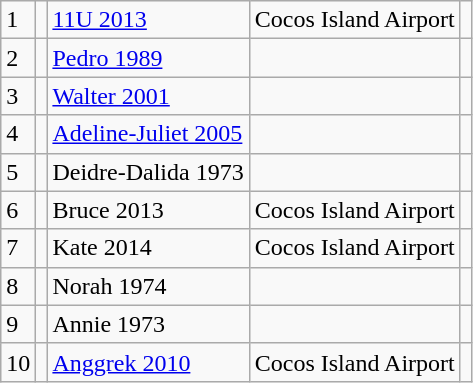<table class="wikitable">
<tr>
<td>1</td>
<td></td>
<td><a href='#'>11U 2013</a></td>
<td>Cocos Island Airport</td>
<td></td>
</tr>
<tr>
<td>2</td>
<td></td>
<td><a href='#'>Pedro 1989</a></td>
<td></td>
<td></td>
</tr>
<tr>
<td>3</td>
<td></td>
<td><a href='#'>Walter 2001</a></td>
<td></td>
<td></td>
</tr>
<tr>
<td>4</td>
<td></td>
<td><a href='#'>Adeline-Juliet 2005</a></td>
<td></td>
<td></td>
</tr>
<tr>
<td>5</td>
<td></td>
<td>Deidre-Dalida 1973</td>
<td></td>
<td></td>
</tr>
<tr>
<td>6</td>
<td></td>
<td>Bruce 2013</td>
<td>Cocos Island Airport</td>
<td></td>
</tr>
<tr>
<td>7</td>
<td></td>
<td>Kate 2014</td>
<td>Cocos Island Airport</td>
<td></td>
</tr>
<tr>
<td>8</td>
<td></td>
<td>Norah 1974</td>
<td></td>
<td></td>
</tr>
<tr>
<td>9</td>
<td></td>
<td>Annie 1973</td>
<td></td>
<td></td>
</tr>
<tr>
<td>10</td>
<td></td>
<td><a href='#'>Anggrek 2010</a></td>
<td>Cocos Island Airport</td>
<td></td>
</tr>
</table>
